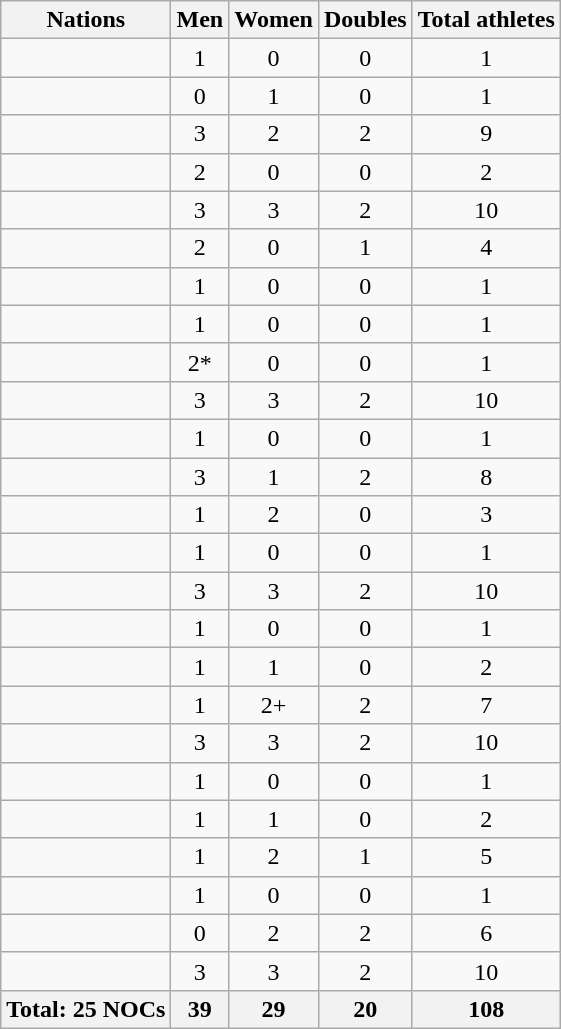<table class="wikitable sortable" style="text-align:center;">
<tr>
<th>Nations</th>
<th>Men </th>
<th>Women </th>
<th>Doubles </th>
<th>Total athletes</th>
</tr>
<tr>
<td align="left"></td>
<td>1</td>
<td>0</td>
<td>0</td>
<td>1</td>
</tr>
<tr>
<td align="left"></td>
<td>0</td>
<td>1</td>
<td>0</td>
<td>1</td>
</tr>
<tr>
<td align="left"></td>
<td>3</td>
<td>2</td>
<td>2</td>
<td>9</td>
</tr>
<tr>
<td align="left"></td>
<td>2</td>
<td>0</td>
<td>0</td>
<td>2</td>
</tr>
<tr>
<td align="left"></td>
<td>3</td>
<td>3</td>
<td>2</td>
<td>10</td>
</tr>
<tr>
<td align="left"></td>
<td>2</td>
<td>0</td>
<td>1</td>
<td>4</td>
</tr>
<tr>
<td align="left"></td>
<td>1</td>
<td>0</td>
<td>0</td>
<td>1</td>
</tr>
<tr>
<td align="left"></td>
<td>1</td>
<td>0</td>
<td>0</td>
<td>1</td>
</tr>
<tr>
<td align="left"></td>
<td>2*</td>
<td>0</td>
<td>0</td>
<td>1</td>
</tr>
<tr>
<td align="left"></td>
<td>3</td>
<td>3</td>
<td>2</td>
<td>10</td>
</tr>
<tr>
<td align="left"></td>
<td>1</td>
<td>0</td>
<td>0</td>
<td>1</td>
</tr>
<tr>
<td align="left"></td>
<td>3</td>
<td>1</td>
<td>2</td>
<td>8</td>
</tr>
<tr>
<td align="left"></td>
<td>1</td>
<td>2</td>
<td>0</td>
<td>3</td>
</tr>
<tr>
<td align="left"></td>
<td>1</td>
<td>0</td>
<td>0</td>
<td>1</td>
</tr>
<tr>
<td align="left"></td>
<td>3</td>
<td>3</td>
<td>2</td>
<td>10</td>
</tr>
<tr>
<td align="left"></td>
<td>1</td>
<td>0</td>
<td>0</td>
<td>1</td>
</tr>
<tr>
<td align="left"></td>
<td>1</td>
<td>1</td>
<td>0</td>
<td>2</td>
</tr>
<tr>
<td align="left"></td>
<td>1</td>
<td>2+</td>
<td>2</td>
<td>7</td>
</tr>
<tr>
<td align="left"></td>
<td>3</td>
<td>3</td>
<td>2</td>
<td>10</td>
</tr>
<tr>
<td align="left"></td>
<td>1</td>
<td>0</td>
<td>0</td>
<td>1</td>
</tr>
<tr>
<td align="left"></td>
<td>1</td>
<td>1</td>
<td>0</td>
<td>2</td>
</tr>
<tr>
<td align="left"></td>
<td>1</td>
<td>2</td>
<td>1</td>
<td>5</td>
</tr>
<tr>
<td align="left"></td>
<td>1</td>
<td>0</td>
<td>0</td>
<td>1</td>
</tr>
<tr>
<td align="left"></td>
<td>0</td>
<td>2</td>
<td>2</td>
<td>6</td>
</tr>
<tr>
<td align="left"></td>
<td>3</td>
<td>3</td>
<td>2</td>
<td>10</td>
</tr>
<tr>
<th>Total: 25 NOCs</th>
<th>39</th>
<th>29</th>
<th>20</th>
<th>108</th>
</tr>
</table>
